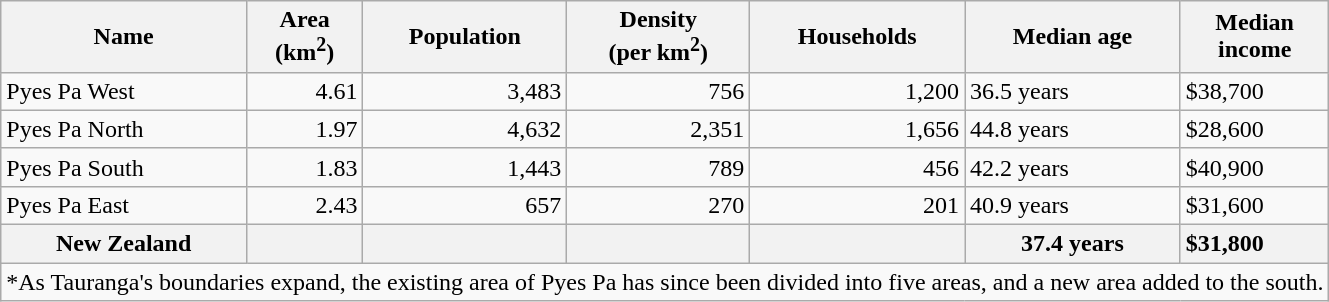<table class="wikitable">
<tr>
<th>Name</th>
<th>Area<br>(km<sup>2</sup>)</th>
<th>Population</th>
<th>Density<br>(per km<sup>2</sup>)</th>
<th>Households</th>
<th>Median age</th>
<th>Median<br>income</th>
</tr>
<tr>
<td>Pyes Pa West</td>
<td style="text-align:right;">4.61</td>
<td style="text-align:right;">3,483</td>
<td style="text-align:right;">756</td>
<td style="text-align:right;">1,200</td>
<td>36.5 years</td>
<td>$38,700</td>
</tr>
<tr>
<td>Pyes Pa North</td>
<td style="text-align:right;">1.97</td>
<td style="text-align:right;">4,632</td>
<td style="text-align:right;">2,351</td>
<td style="text-align:right;">1,656</td>
<td>44.8 years</td>
<td>$28,600</td>
</tr>
<tr>
<td>Pyes Pa South</td>
<td style="text-align:right;">1.83</td>
<td style="text-align:right;">1,443</td>
<td style="text-align:right;">789</td>
<td style="text-align:right;">456</td>
<td>42.2 years</td>
<td>$40,900</td>
</tr>
<tr>
<td>Pyes Pa East</td>
<td style="text-align:right;">2.43</td>
<td style="text-align:right;">657</td>
<td style="text-align:right;">270</td>
<td style="text-align:right;">201</td>
<td>40.9 years</td>
<td>$31,600</td>
</tr>
<tr>
<th>New Zealand</th>
<th></th>
<th></th>
<th></th>
<th></th>
<th>37.4 years</th>
<th style="text-align:left;">$31,800</th>
</tr>
<tr>
<td colspan=7>*As Tauranga's boundaries expand, the existing area of Pyes Pa has since been divided into five areas, and a new area added to the south.</td>
</tr>
</table>
